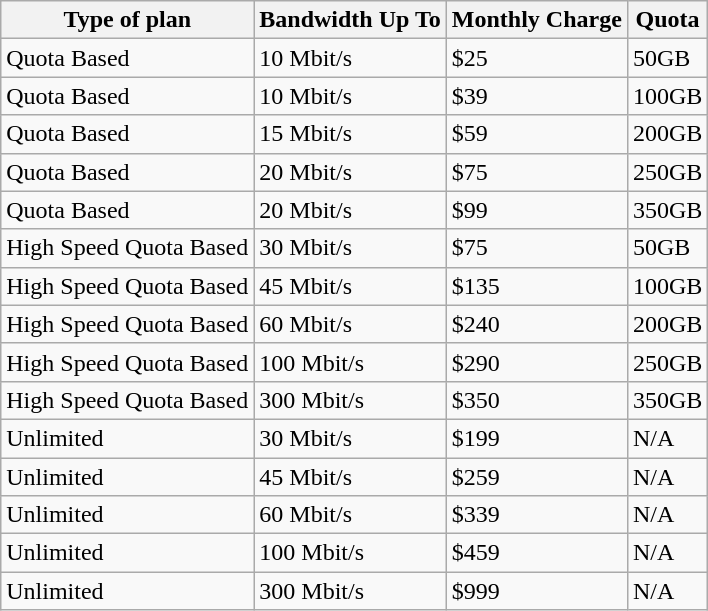<table class="wikitable sortable">
<tr>
<th>Type of plan</th>
<th>Bandwidth Up To</th>
<th>Monthly Charge</th>
<th>Quota</th>
</tr>
<tr>
<td>Quota Based</td>
<td>10 Mbit/s</td>
<td>$25</td>
<td>50GB</td>
</tr>
<tr>
<td>Quota Based</td>
<td>10 Mbit/s</td>
<td>$39</td>
<td>100GB</td>
</tr>
<tr>
<td>Quota Based</td>
<td>15 Mbit/s</td>
<td>$59</td>
<td>200GB</td>
</tr>
<tr>
<td>Quota Based</td>
<td>20 Mbit/s</td>
<td>$75</td>
<td>250GB</td>
</tr>
<tr>
<td>Quota Based</td>
<td>20 Mbit/s</td>
<td>$99</td>
<td>350GB</td>
</tr>
<tr>
<td>High Speed Quota Based</td>
<td>30 Mbit/s</td>
<td>$75</td>
<td>50GB</td>
</tr>
<tr>
<td>High Speed Quota Based</td>
<td>45 Mbit/s</td>
<td>$135</td>
<td>100GB</td>
</tr>
<tr>
<td>High Speed Quota Based</td>
<td>60 Mbit/s</td>
<td>$240</td>
<td>200GB</td>
</tr>
<tr>
<td>High Speed Quota Based</td>
<td>100 Mbit/s</td>
<td>$290</td>
<td>250GB</td>
</tr>
<tr>
<td>High Speed Quota Based</td>
<td>300 Mbit/s</td>
<td>$350</td>
<td>350GB</td>
</tr>
<tr>
<td>Unlimited</td>
<td>30 Mbit/s</td>
<td>$199</td>
<td>N/A</td>
</tr>
<tr>
<td>Unlimited</td>
<td>45 Mbit/s</td>
<td>$259</td>
<td>N/A</td>
</tr>
<tr>
<td>Unlimited</td>
<td>60 Mbit/s</td>
<td>$339</td>
<td>N/A</td>
</tr>
<tr>
<td>Unlimited</td>
<td>100 Mbit/s</td>
<td>$459</td>
<td>N/A</td>
</tr>
<tr>
<td>Unlimited</td>
<td>300 Mbit/s</td>
<td>$999</td>
<td>N/A</td>
</tr>
</table>
